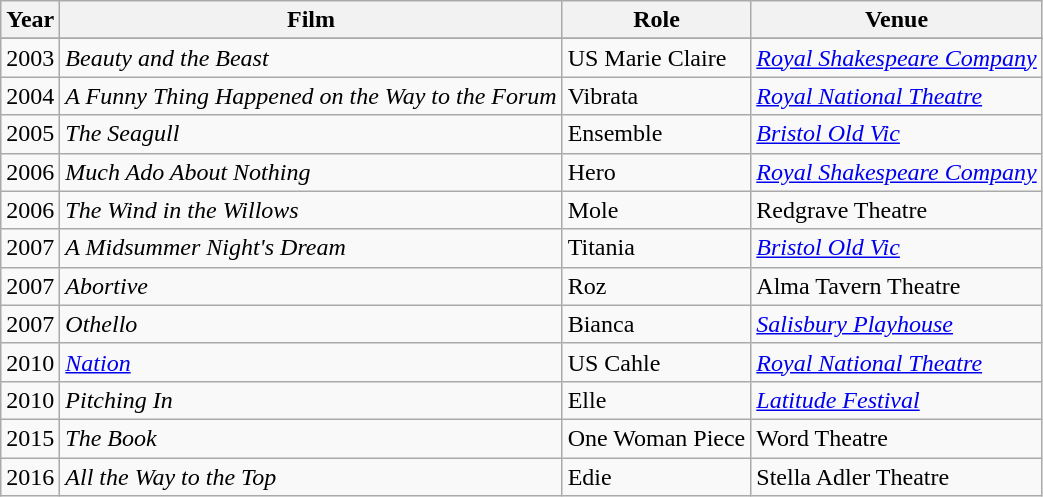<table class="wikitable">
<tr>
<th>Year</th>
<th>Film</th>
<th>Role</th>
<th>Venue</th>
</tr>
<tr>
</tr>
<tr>
<td>2003</td>
<td><em>Beauty and the Beast</em></td>
<td>US Marie Claire</td>
<td><em><a href='#'>Royal Shakespeare Company</a></em></td>
</tr>
<tr>
<td>2004</td>
<td><em>A Funny Thing Happened on the Way to the Forum</em></td>
<td>Vibrata</td>
<td><em><a href='#'>Royal National Theatre</a></em></td>
</tr>
<tr>
<td>2005</td>
<td><em>The Seagull</em></td>
<td>Ensemble</td>
<td><em><a href='#'>Bristol Old Vic</a></em></td>
</tr>
<tr>
<td>2006</td>
<td><em>Much Ado About Nothing</em></td>
<td>Hero</td>
<td><em><a href='#'>Royal Shakespeare Company</a></em></td>
</tr>
<tr>
<td>2006</td>
<td><em>The Wind in the Willows</em></td>
<td>Mole</td>
<td>Redgrave Theatre</td>
</tr>
<tr>
<td>2007</td>
<td><em>A Midsummer Night's Dream</em></td>
<td>Titania</td>
<td><em><a href='#'>Bristol Old Vic</a></em></td>
</tr>
<tr>
<td>2007</td>
<td><em>Abortive</em></td>
<td>Roz</td>
<td>Alma Tavern Theatre</td>
</tr>
<tr>
<td>2007</td>
<td><em>Othello</em></td>
<td>Bianca</td>
<td><em><a href='#'>Salisbury Playhouse</a></em></td>
</tr>
<tr>
<td>2010</td>
<td><em><a href='#'>Nation</a></em></td>
<td>US Cahle</td>
<td><em><a href='#'>Royal National Theatre</a></em></td>
</tr>
<tr>
<td>2010</td>
<td><em>Pitching In</em></td>
<td>Elle</td>
<td><em><a href='#'>Latitude Festival</a></em></td>
</tr>
<tr>
<td>2015</td>
<td><em>The Book</em></td>
<td>One Woman Piece</td>
<td>Word Theatre</td>
</tr>
<tr>
<td>2016</td>
<td><em>All the Way to the Top</em></td>
<td>Edie</td>
<td>Stella Adler Theatre</td>
</tr>
</table>
